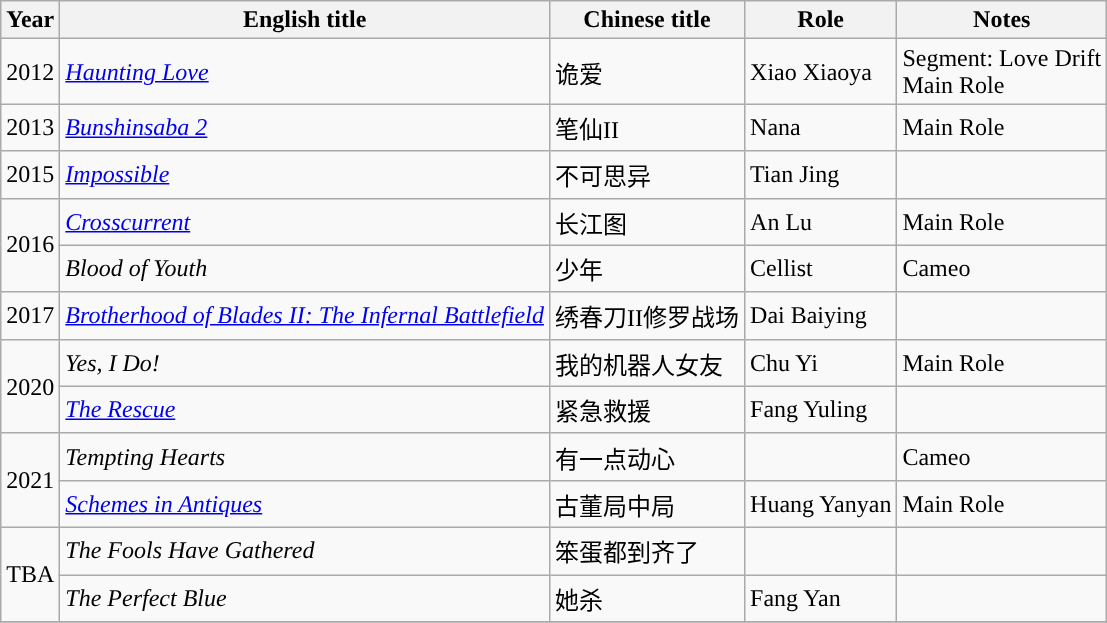<table class="wikitable">
<tr>
<th>Year</th>
<th>English title</th>
<th>Chinese title</th>
<th>Role</th>
<th>Notes</th>
</tr>
<tr>
<td>2012</td>
<td><em><a href='#'>Haunting Love</a></em></td>
<td>诡爱</td>
<td>Xiao Xiaoya</td>
<td>Segment: Love Drift<br>Main Role</td>
</tr>
<tr>
<td>2013</td>
<td><em><a href='#'>Bunshinsaba 2</a></em></td>
<td>笔仙II</td>
<td>Nana</td>
<td>Main Role</td>
</tr>
<tr>
<td>2015</td>
<td><em><a href='#'>Impossible</a></em></td>
<td>不可思异</td>
<td>Tian Jing</td>
<td></td>
</tr>
<tr>
<td rowspan=2>2016</td>
<td><em><a href='#'>Crosscurrent</a></em></td>
<td>长江图</td>
<td>An Lu</td>
<td>Main Role</td>
</tr>
<tr>
<td><em>Blood of Youth</em></td>
<td>少年</td>
<td>Cellist</td>
<td>Cameo</td>
</tr>
<tr>
<td>2017</td>
<td><em><a href='#'>Brotherhood of Blades II: The Infernal Battlefield</a></em></td>
<td>绣春刀II修罗战场</td>
<td>Dai Baiying</td>
<td></td>
</tr>
<tr>
<td rowspan=2>2020</td>
<td><em>Yes, I Do!</em></td>
<td>我的机器人女友</td>
<td>Chu Yi</td>
<td>Main Role</td>
</tr>
<tr>
<td><em><a href='#'>The Rescue</a></em></td>
<td>紧急救援</td>
<td>Fang Yuling</td>
<td></td>
</tr>
<tr>
<td rowspan=2>2021</td>
<td><em>Tempting Hearts</em></td>
<td>有一点动心</td>
<td></td>
<td>Cameo</td>
</tr>
<tr>
<td><em><a href='#'>Schemes in Antiques</a></em></td>
<td>古董局中局</td>
<td>Huang Yanyan</td>
<td>Main Role</td>
</tr>
<tr>
<td rowspan=2>TBA</td>
<td><em>The Fools Have Gathered</em></td>
<td>笨蛋都到齐了</td>
<td></td>
<td></td>
</tr>
<tr>
<td><em>The Perfect Blue</em></td>
<td>她杀</td>
<td>Fang Yan</td>
<td></td>
</tr>
<tr>
</tr>
</table>
